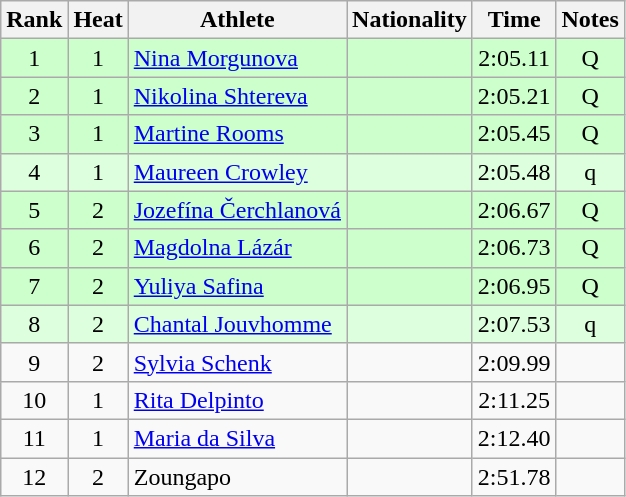<table class="wikitable sortable" style="text-align:center">
<tr>
<th>Rank</th>
<th>Heat</th>
<th>Athlete</th>
<th>Nationality</th>
<th>Time</th>
<th>Notes</th>
</tr>
<tr bgcolor=ccffcc>
<td>1</td>
<td>1</td>
<td align=left><a href='#'>Nina Morgunova</a></td>
<td align=left></td>
<td>2:05.11</td>
<td>Q</td>
</tr>
<tr bgcolor=ccffcc>
<td>2</td>
<td>1</td>
<td align=left><a href='#'>Nikolina Shtereva</a></td>
<td align=left></td>
<td>2:05.21</td>
<td>Q</td>
</tr>
<tr bgcolor=ccffcc>
<td>3</td>
<td>1</td>
<td align=left><a href='#'>Martine Rooms</a></td>
<td align=left></td>
<td>2:05.45</td>
<td>Q</td>
</tr>
<tr bgcolor=ddffdd>
<td>4</td>
<td>1</td>
<td align=left><a href='#'>Maureen Crowley</a></td>
<td align=left></td>
<td>2:05.48</td>
<td>q</td>
</tr>
<tr bgcolor=ccffcc>
<td>5</td>
<td>2</td>
<td align=left><a href='#'>Jozefína Čerchlanová</a></td>
<td align=left></td>
<td>2:06.67</td>
<td>Q</td>
</tr>
<tr bgcolor=ccffcc>
<td>6</td>
<td>2</td>
<td align=left><a href='#'>Magdolna Lázár</a></td>
<td align=left></td>
<td>2:06.73</td>
<td>Q</td>
</tr>
<tr bgcolor=ccffcc>
<td>7</td>
<td>2</td>
<td align=left><a href='#'>Yuliya Safina</a></td>
<td align=left></td>
<td>2:06.95</td>
<td>Q</td>
</tr>
<tr bgcolor=ddffdd>
<td>8</td>
<td>2</td>
<td align=left><a href='#'>Chantal Jouvhomme</a></td>
<td align=left></td>
<td>2:07.53</td>
<td>q</td>
</tr>
<tr>
<td>9</td>
<td>2</td>
<td align=left><a href='#'>Sylvia Schenk</a></td>
<td align=left></td>
<td>2:09.99</td>
<td></td>
</tr>
<tr>
<td>10</td>
<td>1</td>
<td align=left><a href='#'>Rita Delpinto</a></td>
<td align=left></td>
<td>2:11.25</td>
<td></td>
</tr>
<tr>
<td>11</td>
<td>1</td>
<td align=left><a href='#'>Maria da Silva</a></td>
<td align=left></td>
<td>2:12.40</td>
<td></td>
</tr>
<tr>
<td>12</td>
<td>2</td>
<td align=left>Zoungapo</td>
<td align=left></td>
<td>2:51.78</td>
<td></td>
</tr>
</table>
